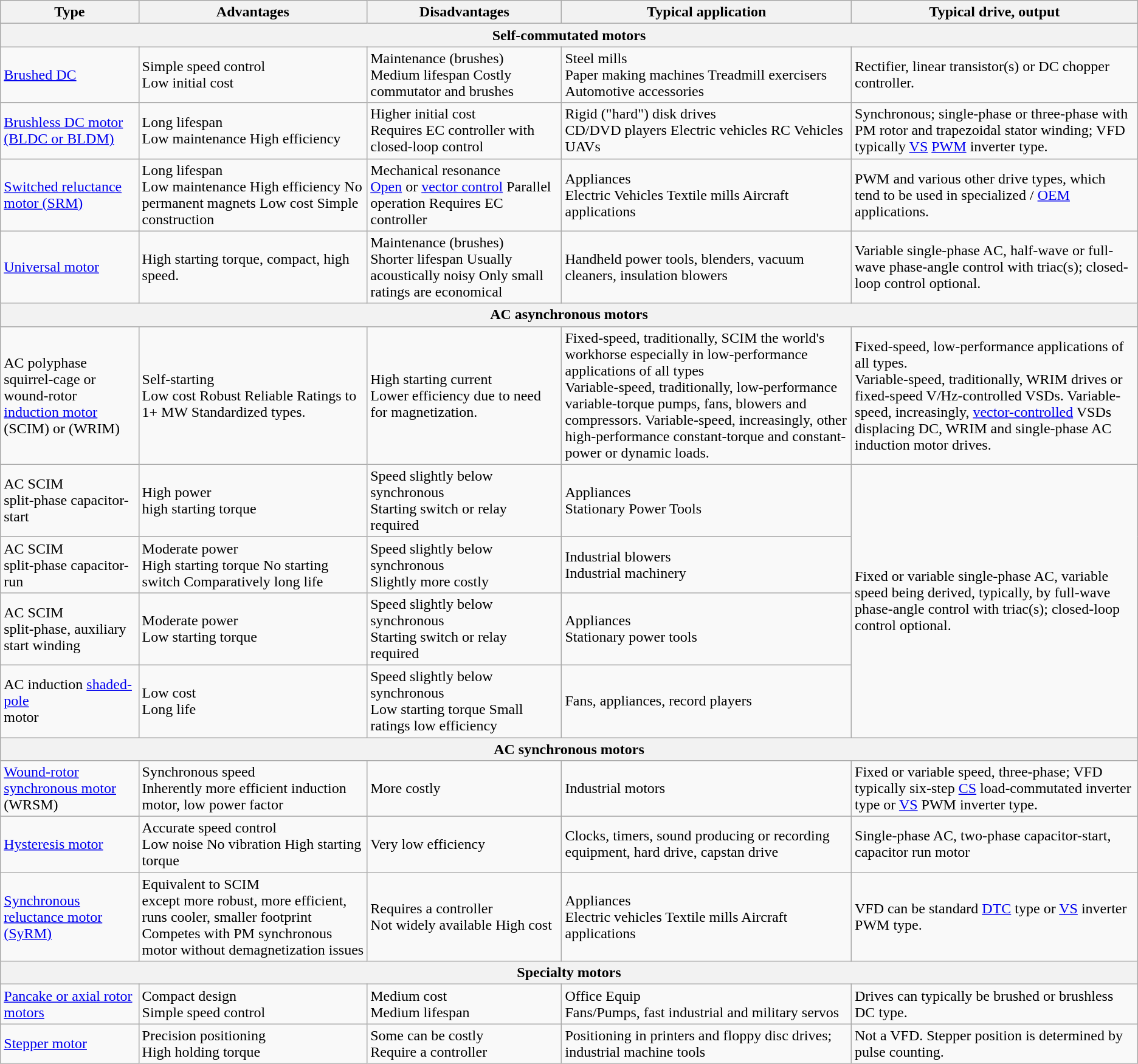<table class="wikitable">
<tr>
<th>Type</th>
<th>Advantages</th>
<th>Disadvantages</th>
<th>Typical application</th>
<th>Typical drive, output</th>
</tr>
<tr>
<th colspan="5" align="center">Self-commutated motors</th>
</tr>
<tr>
<td><a href='#'>Brushed DC</a></td>
<td>Simple speed control<br>Low initial cost</td>
<td>Maintenance (brushes)<br>Medium lifespan 
Costly commutator and brushes</td>
<td>Steel mills<br>Paper making machines 
Treadmill exercisers
Automotive accessories</td>
<td>Rectifier, linear transistor(s) or DC chopper controller.</td>
</tr>
<tr>
<td><a href='#'>Brushless DC motor (BLDC or BLDM)</a></td>
<td>Long lifespan<br>Low maintenance
High efficiency</td>
<td>Higher initial cost<br>Requires EC controller with closed-loop control</td>
<td>Rigid ("hard") disk drives<br>CD/DVD players
Electric vehicles 
RC Vehicles 
UAVs</td>
<td>Synchronous; single-phase or three-phase with PM rotor and trapezoidal stator winding; VFD typically <a href='#'>VS</a> <a href='#'>PWM</a> inverter type.</td>
</tr>
<tr>
<td><a href='#'>Switched reluctance motor (SRM)</a></td>
<td>Long lifespan<br>Low maintenance
High efficiency
No permanent magnets
Low cost
Simple construction</td>
<td>Mechanical resonance<br> <a href='#'>Open</a> or <a href='#'>vector control</a> Parallel operation
Requires EC controller</td>
<td>Appliances<br>Electric Vehicles
Textile mills
Aircraft applications</td>
<td>PWM and various other drive types, which tend to be used in specialized / <a href='#'>OEM</a> applications.</td>
</tr>
<tr>
<td><a href='#'>Universal motor</a></td>
<td>High starting torque, compact, high speed.</td>
<td>Maintenance (brushes)<br>Shorter lifespan 
Usually acoustically noisy 
Only small ratings are economical</td>
<td>Handheld power tools, blenders, vacuum cleaners, insulation blowers</td>
<td>Variable single-phase AC, half-wave or full-wave phase-angle control with triac(s); closed-loop control optional.</td>
</tr>
<tr>
<th colspan="5" align="center">AC asynchronous motors</th>
</tr>
<tr>
<td>AC polyphase<br>squirrel-cage
or
wound-rotor
<a href='#'>induction motor</a> (SCIM)
or
(WRIM)</td>
<td>Self-starting<br>Low cost
Robust
Reliable
Ratings to 1+ MW
Standardized types.</td>
<td>High starting current<br>Lower efficiency
due to need
for magnetization.</td>
<td>Fixed-speed, traditionally, SCIM the world's workhorse especially in low-performance applications of all types<br>Variable-speed, traditionally, low-performance variable-torque pumps, fans, blowers and compressors. 
Variable-speed, increasingly, other high-performance constant-torque and constant-power or dynamic loads.</td>
<td>Fixed-speed, low-performance applications of all types.<br>Variable-speed, traditionally, WRIM drives or fixed-speed V/Hz-controlled VSDs.
Variable-speed, increasingly, <a href='#'>vector-controlled</a> VSDs displacing DC, WRIM and single-phase AC induction motor drives.</td>
</tr>
<tr>
<td>AC SCIM<br>split-phase
capacitor-start</td>
<td>High power<br>high starting torque</td>
<td>Speed slightly below synchronous<br>Starting switch or relay required</td>
<td>Appliances<br>Stationary Power Tools</td>
<td rowspan="4" align="left">Fixed or variable single-phase AC, variable speed being derived, typically, by full-wave phase-angle control with triac(s); closed-loop control optional.</td>
</tr>
<tr>
<td>AC SCIM<br>split-phase
capacitor-run</td>
<td>Moderate power<br>High starting torque
No starting switch
Comparatively long life</td>
<td>Speed slightly below synchronous<br>Slightly more costly</td>
<td>Industrial blowers<br>Industrial machinery</td>
</tr>
<tr>
<td>AC SCIM<br>split-phase,
auxiliary
start winding</td>
<td>Moderate power<br>Low starting torque</td>
<td>Speed slightly below synchronous<br>Starting switch or relay required</td>
<td>Appliances<br>Stationary power tools</td>
</tr>
<tr>
<td>AC induction <a href='#'>shaded-pole</a><br>motor</td>
<td>Low cost<br>Long life</td>
<td>Speed slightly below synchronous<br>Low starting torque 
Small ratings 
low efficiency</td>
<td>Fans, appliances, record players</td>
</tr>
<tr>
<th colspan="5" align="center">AC synchronous motors</th>
</tr>
<tr>
<td><a href='#'>Wound-rotor synchronous motor</a> (WRSM)</td>
<td>Synchronous speed<br>Inherently
more efficient
induction motor,
low power factor</td>
<td>More costly</td>
<td>Industrial motors</td>
<td>Fixed or variable speed, three-phase; VFD typically six-step <a href='#'>CS</a> load-commutated inverter type or <a href='#'>VS</a> PWM inverter type.</td>
</tr>
<tr>
<td><a href='#'>Hysteresis motor</a></td>
<td>Accurate speed control<br>Low noise
No vibration
High starting
torque</td>
<td>Very low efficiency</td>
<td>Clocks, timers, sound producing or recording equipment, hard drive, capstan drive</td>
<td>Single-phase AC, two-phase capacitor-start, capacitor run motor</td>
</tr>
<tr>
<td><a href='#'>Synchronous reluctance motor (SyRM)</a></td>
<td>Equivalent to SCIM<br>except more robust, more efficient, runs cooler, smaller footprint
Competes with PM synchronous motor without demagnetization issues</td>
<td>Requires a controller<br>Not widely available
High cost</td>
<td>Appliances<br>Electric vehicles
Textile mills
Aircraft applications</td>
<td>VFD can be standard <a href='#'>DTC</a> type or <a href='#'>VS</a> inverter PWM type.</td>
</tr>
<tr>
<th colspan="5" align="center">Specialty motors</th>
</tr>
<tr>
<td><a href='#'>Pancake or axial rotor motors</a></td>
<td>Compact design<br>Simple speed control</td>
<td>Medium cost<br>Medium lifespan</td>
<td>Office Equip<br>Fans/Pumps, fast industrial and military servos</td>
<td>Drives can typically be brushed or brushless DC type.</td>
</tr>
<tr>
<td><a href='#'>Stepper motor</a></td>
<td>Precision positioning<br>High holding torque</td>
<td>Some can be costly<br>Require a controller</td>
<td>Positioning in printers and floppy disc drives; industrial machine tools</td>
<td>Not a VFD. Stepper position is determined by pulse counting.</td>
</tr>
</table>
